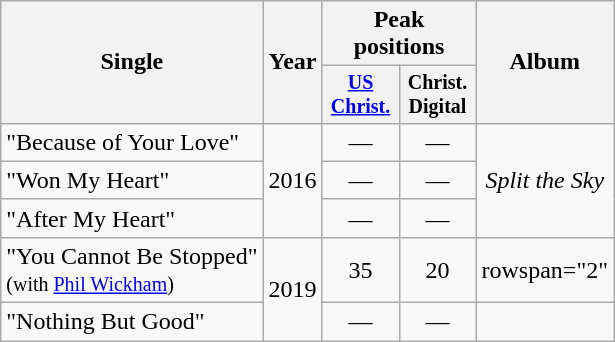<table class="wikitable" style="text-align:center;">
<tr>
<th rowspan="2">Single</th>
<th rowspan="2">Year</th>
<th colspan="2">Peak<br>positions</th>
<th rowspan="2">Album</th>
</tr>
<tr style="font-size:smaller;">
<th width="45"><a href='#'>US Christ.</a><br></th>
<th width="45">Christ. Digital<br></th>
</tr>
<tr>
<td align="left">"Because of Your Love"</td>
<td rowspan="3">2016</td>
<td>—</td>
<td>—</td>
<td rowspan="3"><em>Split the Sky</em></td>
</tr>
<tr>
<td align="left">"Won My Heart"</td>
<td>—</td>
<td>—</td>
</tr>
<tr>
<td align="left">"After My Heart"</td>
<td>—</td>
<td>—</td>
</tr>
<tr>
<td align="left">"You Cannot Be Stopped" <small><br> (with <a href='#'>Phil Wickham</a>)</small></td>
<td rowspan="2">2019</td>
<td>35</td>
<td>20</td>
<td>rowspan="2" </td>
</tr>
<tr>
<td align="left">"Nothing But Good"</td>
<td>—</td>
<td>—</td>
</tr>
</table>
